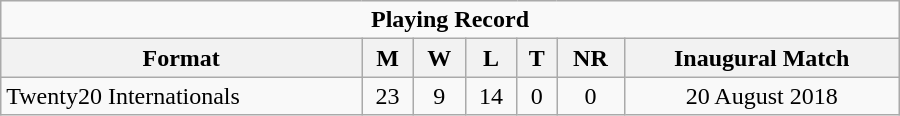<table class="wikitable" style="text-align: center; width: 600px;">
<tr>
<td colspan=7 align="center"><strong>Playing Record</strong></td>
</tr>
<tr>
<th>Format</th>
<th>M</th>
<th>W</th>
<th>L</th>
<th>T</th>
<th>NR</th>
<th>Inaugural Match</th>
</tr>
<tr>
<td align="left">Twenty20 Internationals</td>
<td>23</td>
<td>9</td>
<td>14</td>
<td>0</td>
<td>0</td>
<td>20 August 2018</td>
</tr>
</table>
